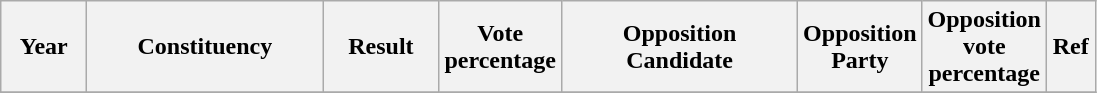<table class="sortable wikitable">
<tr>
<th width=50>Year</th>
<th width=150>Constituency</th>
<th width=70>Result</th>
<th width=70>Vote percentage</th>
<th width=150>Opposition Candidate</th>
<th width=70>Opposition Party</th>
<th width=70>Opposition vote percentage</th>
<th width=25>Ref</th>
</tr>
<tr>
</tr>
</table>
